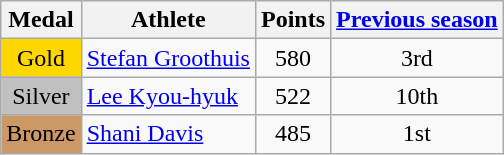<table class="wikitable">
<tr>
<th><strong>Medal</strong></th>
<th><strong>Athlete</strong></th>
<th><strong>Points</strong></th>
<th><strong><a href='#'>Previous season</a></strong></th>
</tr>
<tr align="center">
<td bgcolor="gold">Gold</td>
<td align="left"> <a href='#'>Stefan Groothuis</a></td>
<td>580</td>
<td>3rd</td>
</tr>
<tr align="center">
<td bgcolor="silver">Silver</td>
<td align="left"> <a href='#'>Lee Kyou-hyuk</a></td>
<td>522</td>
<td>10th</td>
</tr>
<tr align="center">
<td bgcolor="CC9966">Bronze</td>
<td align="left"> <a href='#'>Shani Davis</a></td>
<td>485</td>
<td>1st</td>
</tr>
</table>
